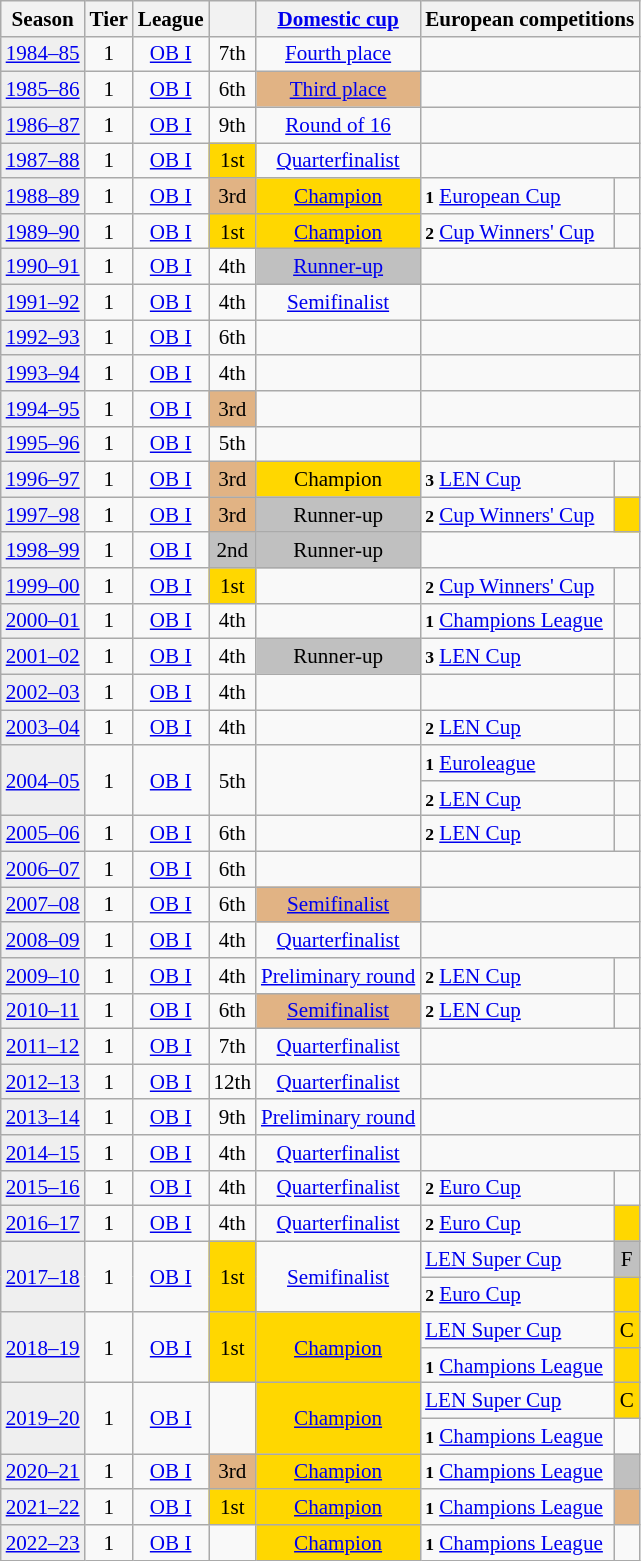<table class="wikitable" style="font-size:88%; text-align:center">
<tr>
<th>Season</th>
<th>Tier</th>
<th>League</th>
<th></th>
<th><a href='#'>Domestic cup</a></th>
<th colspan=2>European competitions</th>
</tr>
<tr>
<td style="background:#efefef;"><a href='#'>1984–85</a></td>
<td>1</td>
<td><a href='#'>OB I</a></td>
<td>7th</td>
<td><a href='#'>Fourth place</a></td>
<td colspan=2></td>
</tr>
<tr>
<td style="background:#efefef;"><a href='#'>1985–86</a></td>
<td>1</td>
<td><a href='#'>OB I</a></td>
<td>6th</td>
<td style="background:#e1b384"><a href='#'>Third place</a></td>
<td colspan=2></td>
</tr>
<tr>
<td style="background:#efefef;"><a href='#'>1986–87</a></td>
<td>1</td>
<td><a href='#'>OB I</a></td>
<td>9th</td>
<td><a href='#'>Round of 16</a></td>
<td colspan=2></td>
</tr>
<tr>
<td style="background:#efefef;"><a href='#'>1987–88</a></td>
<td>1</td>
<td><a href='#'>OB I</a></td>
<td style="background:gold">1st</td>
<td><a href='#'>Quarterfinalist</a></td>
<td colspan=2></td>
</tr>
<tr>
<td style="background:#efefef;"><a href='#'>1988–89</a></td>
<td>1</td>
<td><a href='#'>OB I</a></td>
<td style="background:#e1b384">3rd</td>
<td style="background:gold"><a href='#'>Champion</a></td>
<td align=left><small><strong>1</strong></small> <a href='#'>European Cup</a></td>
<td></td>
</tr>
<tr>
<td style="background:#efefef;"><a href='#'>1989–90</a></td>
<td>1</td>
<td><a href='#'>OB I</a></td>
<td style="background:gold">1st</td>
<td style="background:gold"><a href='#'>Champion</a></td>
<td align=left><small><strong>2</strong></small> <a href='#'>Cup Winners' Cup</a></td>
<td></td>
</tr>
<tr>
<td style="background:#efefef;"><a href='#'>1990–91</a></td>
<td>1</td>
<td><a href='#'>OB I</a></td>
<td>4th</td>
<td style="background:silver"><a href='#'>Runner-up</a></td>
<td colspan=2></td>
</tr>
<tr>
<td style="background:#efefef;"><a href='#'>1991–92</a></td>
<td>1</td>
<td><a href='#'>OB I</a></td>
<td>4th</td>
<td><a href='#'>Semifinalist</a></td>
<td colspan=2></td>
</tr>
<tr>
<td style="background:#efefef;"><a href='#'>1992–93</a></td>
<td>1</td>
<td><a href='#'>OB I</a></td>
<td>6th</td>
<td></td>
<td colspan=2></td>
</tr>
<tr>
<td style="background:#efefef;"><a href='#'>1993–94</a></td>
<td>1</td>
<td><a href='#'>OB I</a></td>
<td>4th</td>
<td></td>
<td colspan=2></td>
</tr>
<tr>
<td style="background:#efefef;"><a href='#'>1994–95</a></td>
<td>1</td>
<td><a href='#'>OB I</a></td>
<td style="background:#e1b384">3rd</td>
<td></td>
<td colspan=2></td>
</tr>
<tr>
<td style="background:#efefef;"><a href='#'>1995–96</a></td>
<td>1</td>
<td><a href='#'>OB I</a></td>
<td>5th</td>
<td></td>
<td colspan=2></td>
</tr>
<tr>
<td style="background:#efefef;"><a href='#'>1996–97</a></td>
<td>1</td>
<td><a href='#'>OB I</a></td>
<td style="background:#e1b384">3rd</td>
<td style="background:gold">Champion</td>
<td align=left><small><strong>3</strong></small> <a href='#'>LEN Cup</a></td>
<td></td>
</tr>
<tr>
<td style="background:#efefef;"><a href='#'>1997–98</a></td>
<td>1</td>
<td><a href='#'>OB I</a></td>
<td style="background:#e1b384">3rd</td>
<td style="background:silver">Runner-up</td>
<td align=left><small><strong>2</strong></small> <a href='#'>Cup Winners' Cup</a></td>
<td bgcolor=gold></td>
</tr>
<tr>
<td style="background:#efefef;"><a href='#'>1998–99</a></td>
<td>1</td>
<td><a href='#'>OB I</a></td>
<td style="background:silver">2nd</td>
<td style="background:silver">Runner-up</td>
<td colspan=2></td>
</tr>
<tr>
<td style="background:#efefef;"><a href='#'>1999–00</a></td>
<td>1</td>
<td><a href='#'>OB I</a></td>
<td style="background:gold">1st</td>
<td></td>
<td align=left><small><strong>2</strong></small> <a href='#'>Cup Winners' Cup</a></td>
<td></td>
</tr>
<tr>
<td style="background:#efefef;"><a href='#'>2000–01</a></td>
<td>1</td>
<td><a href='#'>OB I</a></td>
<td>4th</td>
<td></td>
<td align=left><small><strong>1</strong></small> <a href='#'>Champions League</a></td>
<td></td>
</tr>
<tr>
<td style="background:#efefef;"><a href='#'>2001–02</a></td>
<td>1</td>
<td><a href='#'>OB I</a></td>
<td>4th</td>
<td style="background:silver">Runner-up</td>
<td align=left><small><strong>3</strong></small> <a href='#'>LEN Cup</a></td>
<td></td>
</tr>
<tr>
<td style="background:#efefef;"><a href='#'>2002–03</a></td>
<td>1</td>
<td><a href='#'>OB I</a></td>
<td>4th</td>
<td></td>
<td></td>
</tr>
<tr>
<td style="background:#efefef;"><a href='#'>2003–04</a></td>
<td>1</td>
<td><a href='#'>OB I</a></td>
<td>4th</td>
<td></td>
<td align=left><small><strong>2</strong></small> <a href='#'>LEN Cup</a></td>
<td></td>
</tr>
<tr>
<td rowspan=2 style="background:#efefef;"><a href='#'>2004–05</a></td>
<td rowspan=2>1</td>
<td rowspan=2><a href='#'>OB I</a></td>
<td rowspan=2>5th</td>
<td rowspan=2></td>
<td align=left><small><strong>1</strong></small> <a href='#'>Euroleague</a></td>
<td></td>
</tr>
<tr>
<td align=left><small><strong>2</strong></small> <a href='#'>LEN Cup</a></td>
<td></td>
</tr>
<tr>
<td style="background:#efefef;"><a href='#'>2005–06</a></td>
<td>1</td>
<td><a href='#'>OB I</a></td>
<td>6th</td>
<td></td>
<td align=left><small><strong>2</strong></small> <a href='#'>LEN Cup</a></td>
<td></td>
</tr>
<tr>
<td style="background:#efefef;"><a href='#'>2006–07</a></td>
<td>1</td>
<td><a href='#'>OB I</a></td>
<td>6th</td>
<td></td>
<td colspan=2></td>
</tr>
<tr>
<td style="background:#efefef;"><a href='#'>2007–08</a></td>
<td>1</td>
<td><a href='#'>OB I</a></td>
<td>6th</td>
<td style="background:#e1b384"><a href='#'>Semifinalist</a></td>
<td colspan=2></td>
</tr>
<tr>
<td style="background:#efefef;"><a href='#'>2008–09</a></td>
<td>1</td>
<td><a href='#'>OB I</a></td>
<td>4th</td>
<td><a href='#'>Quarterfinalist</a></td>
<td colspan=2></td>
</tr>
<tr>
<td style="background:#efefef;"><a href='#'>2009–10</a></td>
<td>1</td>
<td><a href='#'>OB I</a></td>
<td>4th</td>
<td><a href='#'>Preliminary round</a></td>
<td align=left><small><strong>2</strong></small> <a href='#'>LEN Cup</a></td>
<td></td>
</tr>
<tr>
<td style="background:#efefef;"><a href='#'>2010–11</a></td>
<td>1</td>
<td><a href='#'>OB I</a></td>
<td>6th</td>
<td style="background:#e1b384"><a href='#'>Semifinalist</a></td>
<td align=left><small><strong>2</strong></small> <a href='#'>LEN Cup</a></td>
<td></td>
</tr>
<tr>
<td style="background:#efefef;"><a href='#'>2011–12</a></td>
<td>1</td>
<td><a href='#'>OB I</a></td>
<td>7th</td>
<td><a href='#'>Quarterfinalist</a></td>
<td colspan=2></td>
</tr>
<tr>
<td style="background:#efefef;"><a href='#'>2012–13</a></td>
<td>1</td>
<td><a href='#'>OB I</a></td>
<td>12th</td>
<td><a href='#'>Quarterfinalist</a></td>
<td colspan=2></td>
</tr>
<tr>
<td style="background:#efefef;"><a href='#'>2013–14</a></td>
<td>1</td>
<td><a href='#'>OB I</a></td>
<td>9th</td>
<td><a href='#'>Preliminary round</a></td>
<td colspan=2></td>
</tr>
<tr>
<td style="background:#efefef;"><a href='#'>2014–15</a></td>
<td>1</td>
<td><a href='#'>OB I</a></td>
<td>4th</td>
<td><a href='#'>Quarterfinalist</a></td>
<td colspan=2></td>
</tr>
<tr>
<td style="background:#efefef;"><a href='#'>2015–16</a></td>
<td>1</td>
<td><a href='#'>OB I</a></td>
<td>4th</td>
<td><a href='#'>Quarterfinalist</a></td>
<td align=left><small><strong>2</strong></small> <a href='#'>Euro Cup</a></td>
<td></td>
</tr>
<tr>
<td style="background:#efefef;"><a href='#'>2016–17</a></td>
<td>1</td>
<td><a href='#'>OB I</a></td>
<td>4th</td>
<td><a href='#'>Quarterfinalist</a></td>
<td align=left><small><strong>2</strong></small> <a href='#'>Euro Cup</a></td>
<td bgcolor=gold></td>
</tr>
<tr>
<td rowspan=2 style="background:#efefef;"><a href='#'>2017–18</a></td>
<td rowspan=2>1</td>
<td rowspan=2><a href='#'>OB I</a></td>
<td rowspan=2 style="background:gold">1st</td>
<td rowspan=2 style="background:e1b384"><a href='#'>Semifinalist</a></td>
<td align=left><a href='#'>LEN Super Cup</a></td>
<td bgcolor=silver>F</td>
</tr>
<tr>
<td align=left><small><strong>2</strong></small> <a href='#'>Euro Cup</a></td>
<td bgcolor=gold></td>
</tr>
<tr>
<td rowspan=2 style="background:#efefef;"><a href='#'>2018–19</a></td>
<td rowspan=2>1</td>
<td rowspan=2><a href='#'>OB I</a></td>
<td rowspan=2 style="background:gold">1st</td>
<td rowspan=2 style="background:gold"><a href='#'>Champion</a></td>
<td align=left><a href='#'>LEN Super Cup</a></td>
<td bgcolor=gold>C</td>
</tr>
<tr>
<td align=left><small><strong>1</strong></small> <a href='#'>Champions League</a></td>
<td bgcolor=gold></td>
</tr>
<tr>
<td rowspan=2 style="background:#efefef;"><a href='#'>2019–20</a></td>
<td rowspan=2>1</td>
<td rowspan=2><a href='#'>OB I</a></td>
<td rowspan=2></td>
<td rowspan=2 style="background:gold"><a href='#'>Champion</a></td>
<td align=left><a href='#'>LEN Super Cup</a></td>
<td bgcolor=gold>C</td>
</tr>
<tr>
<td align=left><small><strong>1</strong></small> <a href='#'>Champions League</a></td>
<td></td>
</tr>
<tr>
<td style="background:#efefef;"><a href='#'>2020–21</a></td>
<td>1</td>
<td><a href='#'>OB I</a></td>
<td style="background:#e1b384">3rd</td>
<td style="background:gold"><a href='#'>Champion</a></td>
<td align=left><small><strong>1</strong></small> <a href='#'>Champions League</a></td>
<td bgcolor=silver></td>
</tr>
<tr>
<td style="background:#efefef;"><a href='#'>2021–22</a></td>
<td>1</td>
<td><a href='#'>OB I</a></td>
<td style="background:gold">1st</td>
<td style="background:gold"><a href='#'>Champion</a></td>
<td align=left><small><strong>1</strong></small> <a href='#'>Champions League</a></td>
<td bgcolor=#e1b384></td>
</tr>
<tr>
<td style="background:#efefef;"><a href='#'>2022–23</a></td>
<td>1</td>
<td><a href='#'>OB I</a></td>
<td></td>
<td style="background:gold"><a href='#'>Champion</a></td>
<td align=left><small><strong>1</strong></small> <a href='#'>Champions League</a></td>
<td></td>
</tr>
</table>
